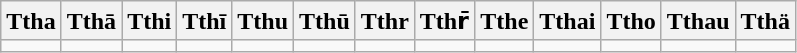<table class="wikitable">
<tr>
<th>Ttha</th>
<th>Tthā</th>
<th>Tthi</th>
<th>Tthī</th>
<th>Tthu</th>
<th>Tthū</th>
<th>Tthr</th>
<th>Tthr̄</th>
<th>Tthe</th>
<th>Tthai</th>
<th>Ttho</th>
<th>Tthau</th>
<th>Tthä</th>
</tr>
<tr>
<td></td>
<td></td>
<td></td>
<td></td>
<td></td>
<td></td>
<td></td>
<td></td>
<td></td>
<td></td>
<td></td>
<td></td>
<td></td>
</tr>
</table>
